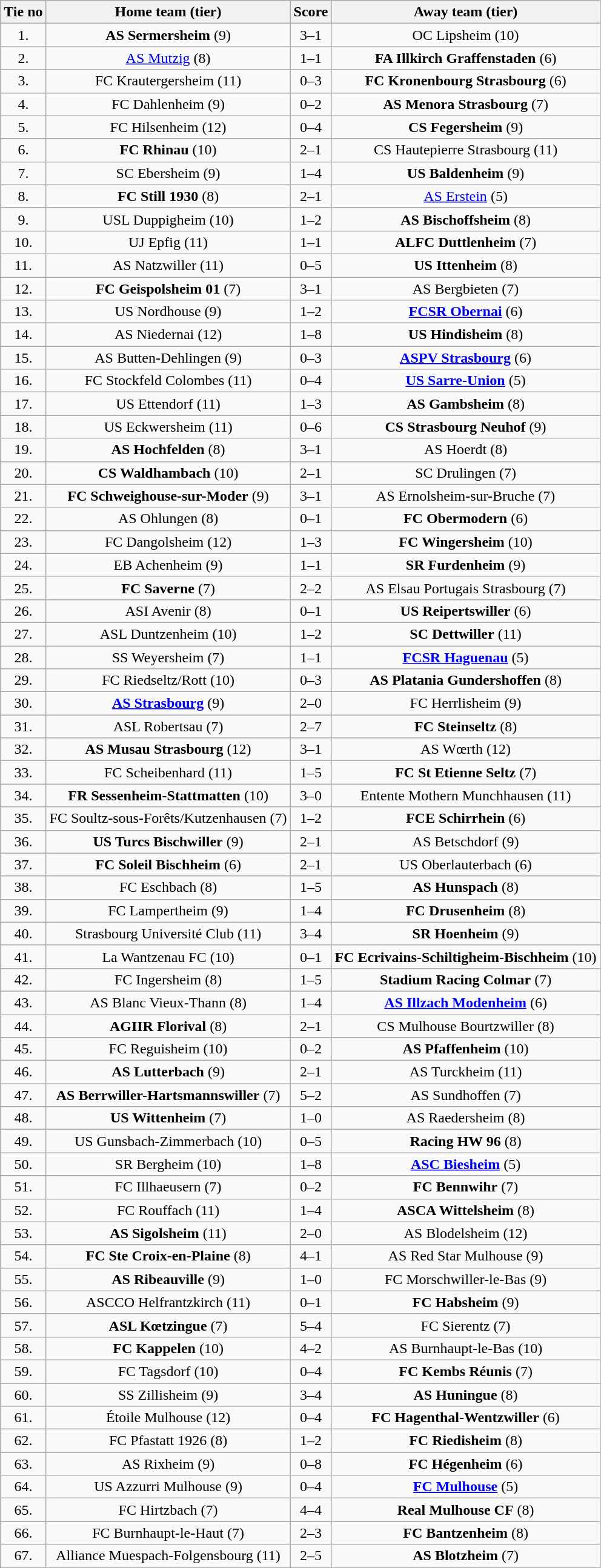<table class="wikitable" style="text-align: center">
<tr>
<th>Tie no</th>
<th>Home team (tier)</th>
<th>Score</th>
<th>Away team (tier)</th>
</tr>
<tr>
<td>1.</td>
<td><strong>AS Sermersheim</strong> (9)</td>
<td>3–1 </td>
<td>OC Lipsheim (10)</td>
</tr>
<tr>
<td>2.</td>
<td><a href='#'>AS Mutzig</a> (8)</td>
<td>1–1 </td>
<td><strong>FA Illkirch Graffenstaden</strong> (6)</td>
</tr>
<tr>
<td>3.</td>
<td>FC Krautergersheim (11)</td>
<td>0–3</td>
<td><strong>FC Kronenbourg Strasbourg</strong> (6)</td>
</tr>
<tr>
<td>4.</td>
<td>FC Dahlenheim (9)</td>
<td>0–2</td>
<td><strong>AS Menora Strasbourg</strong> (7)</td>
</tr>
<tr>
<td>5.</td>
<td>FC Hilsenheim (12)</td>
<td>0–4</td>
<td><strong>CS Fegersheim</strong> (9)</td>
</tr>
<tr>
<td>6.</td>
<td><strong>FC Rhinau</strong> (10)</td>
<td>2–1 </td>
<td>CS Hautepierre Strasbourg (11)</td>
</tr>
<tr>
<td>7.</td>
<td>SC Ebersheim (9)</td>
<td>1–4</td>
<td><strong>US Baldenheim</strong> (9)</td>
</tr>
<tr>
<td>8.</td>
<td><strong>FC Still 1930</strong> (8)</td>
<td>2–1</td>
<td><a href='#'>AS Erstein</a> (5)</td>
</tr>
<tr>
<td>9.</td>
<td>USL Duppigheim (10)</td>
<td>1–2</td>
<td><strong>AS Bischoffsheim</strong> (8)</td>
</tr>
<tr>
<td>10.</td>
<td>UJ Epfig (11)</td>
<td>1–1 </td>
<td><strong>ALFC Duttlenheim</strong> (7)</td>
</tr>
<tr>
<td>11.</td>
<td>AS Natzwiller (11)</td>
<td>0–5</td>
<td><strong>US Ittenheim</strong> (8)</td>
</tr>
<tr>
<td>12.</td>
<td><strong>FC Geispolsheim 01</strong> (7)</td>
<td>3–1 </td>
<td>AS Bergbieten (7)</td>
</tr>
<tr>
<td>13.</td>
<td>US Nordhouse (9)</td>
<td>1–2 </td>
<td><strong><a href='#'>FCSR Obernai</a></strong> (6)</td>
</tr>
<tr>
<td>14.</td>
<td>AS Niedernai (12)</td>
<td>1–8</td>
<td><strong>US Hindisheim</strong> (8)</td>
</tr>
<tr>
<td>15.</td>
<td>AS Butten-Dehlingen (9)</td>
<td>0–3</td>
<td><strong><a href='#'>ASPV Strasbourg</a></strong> (6)</td>
</tr>
<tr>
<td>16.</td>
<td>FC Stockfeld Colombes (11)</td>
<td>0–4</td>
<td><strong><a href='#'>US Sarre-Union</a></strong> (5)</td>
</tr>
<tr>
<td>17.</td>
<td>US Ettendorf (11)</td>
<td>1–3 </td>
<td><strong>AS Gambsheim</strong> (8)</td>
</tr>
<tr>
<td>18.</td>
<td>US Eckwersheim (11)</td>
<td>0–6</td>
<td><strong>CS Strasbourg Neuhof</strong> (9)</td>
</tr>
<tr>
<td>19.</td>
<td><strong>AS Hochfelden</strong> (8)</td>
<td>3–1</td>
<td>AS Hoerdt (8)</td>
</tr>
<tr>
<td>20.</td>
<td><strong>CS Waldhambach</strong> (10)</td>
<td>2–1</td>
<td>SC Drulingen (7)</td>
</tr>
<tr>
<td>21.</td>
<td><strong>FC Schweighouse-sur-Moder</strong> (9)</td>
<td>3–1</td>
<td>AS Ernolsheim-sur-Bruche (7)</td>
</tr>
<tr>
<td>22.</td>
<td>AS Ohlungen (8)</td>
<td>0–1</td>
<td><strong>FC Obermodern</strong> (6)</td>
</tr>
<tr>
<td>23.</td>
<td>FC Dangolsheim (12)</td>
<td>1–3</td>
<td><strong>FC Wingersheim</strong> (10)</td>
</tr>
<tr>
<td>24.</td>
<td>EB Achenheim (9)</td>
<td>1–1 </td>
<td><strong>SR Furdenheim</strong> (9)</td>
</tr>
<tr>
<td>25.</td>
<td><strong>FC Saverne</strong> (7)</td>
<td>2–2 </td>
<td>AS Elsau Portugais Strasbourg (7)</td>
</tr>
<tr>
<td>26.</td>
<td>ASI Avenir (8)</td>
<td>0–1</td>
<td><strong>US Reipertswiller</strong> (6)</td>
</tr>
<tr>
<td>27.</td>
<td>ASL Duntzenheim (10)</td>
<td>1–2</td>
<td><strong>SC Dettwiller</strong> (11)</td>
</tr>
<tr>
<td>28.</td>
<td>SS Weyersheim (7)</td>
<td>1–1 </td>
<td><strong><a href='#'>FCSR Haguenau</a></strong> (5)</td>
</tr>
<tr>
<td>29.</td>
<td>FC Riedseltz/Rott (10)</td>
<td>0–3</td>
<td><strong>AS Platania Gundershoffen</strong> (8)</td>
</tr>
<tr>
<td>30.</td>
<td><strong><a href='#'>AS Strasbourg</a></strong> (9)</td>
<td>2–0</td>
<td>FC Herrlisheim (9)</td>
</tr>
<tr>
<td>31.</td>
<td>ASL Robertsau (7)</td>
<td>2–7</td>
<td><strong>FC Steinseltz</strong> (8)</td>
</tr>
<tr>
<td>32.</td>
<td><strong>AS Musau Strasbourg</strong> (12)</td>
<td>3–1</td>
<td>AS Wœrth (12)</td>
</tr>
<tr>
<td>33.</td>
<td>FC Scheibenhard (11)</td>
<td>1–5</td>
<td><strong>FC St Etienne Seltz</strong> (7)</td>
</tr>
<tr>
<td>34.</td>
<td><strong>FR Sessenheim-Stattmatten</strong> (10)</td>
<td>3–0</td>
<td>Entente Mothern Munchhausen (11)</td>
</tr>
<tr>
<td>35.</td>
<td>FC Soultz-sous-Forêts/Kutzenhausen (7)</td>
<td>1–2</td>
<td><strong>FCE Schirrhein</strong> (6)</td>
</tr>
<tr>
<td>36.</td>
<td><strong>US Turcs Bischwiller</strong> (9)</td>
<td>2–1 </td>
<td>AS Betschdorf (9)</td>
</tr>
<tr>
<td>37.</td>
<td><strong>FC Soleil Bischheim</strong> (6)</td>
<td>2–1 </td>
<td>US Oberlauterbach (6)</td>
</tr>
<tr>
<td>38.</td>
<td>FC Eschbach (8)</td>
<td>1–5</td>
<td><strong>AS Hunspach</strong> (8)</td>
</tr>
<tr>
<td>39.</td>
<td>FC Lampertheim (9)</td>
<td>1–4</td>
<td><strong>FC Drusenheim</strong> (8)</td>
</tr>
<tr>
<td>40.</td>
<td>Strasbourg Université Club (11)</td>
<td>3–4 </td>
<td><strong>SR Hoenheim</strong> (9)</td>
</tr>
<tr>
<td>41.</td>
<td>La Wantzenau FC (10)</td>
<td>0–1</td>
<td><strong>FC Ecrivains-Schiltigheim-Bischheim</strong> (10)</td>
</tr>
<tr>
<td>42.</td>
<td>FC Ingersheim (8)</td>
<td>1–5 </td>
<td><strong>Stadium Racing Colmar</strong> (7)</td>
</tr>
<tr>
<td>43.</td>
<td>AS Blanc Vieux-Thann (8)</td>
<td>1–4</td>
<td><strong><a href='#'>AS Illzach Modenheim</a></strong> (6)</td>
</tr>
<tr>
<td>44.</td>
<td><strong>AGIIR Florival</strong> (8)</td>
<td>2–1</td>
<td>CS Mulhouse Bourtzwiller (8)</td>
</tr>
<tr>
<td>45.</td>
<td>FC Reguisheim (10)</td>
<td>0–2</td>
<td><strong>AS Pfaffenheim</strong> (10)</td>
</tr>
<tr>
<td>46.</td>
<td><strong>AS Lutterbach</strong> (9)</td>
<td>2–1</td>
<td>AS Turckheim (11)</td>
</tr>
<tr>
<td>47.</td>
<td><strong>AS Berrwiller-Hartsmannswiller</strong> (7)</td>
<td>5–2 </td>
<td>AS Sundhoffen (7)</td>
</tr>
<tr>
<td>48.</td>
<td><strong>US Wittenheim</strong> (7)</td>
<td>1–0</td>
<td>AS Raedersheim (8)</td>
</tr>
<tr>
<td>49.</td>
<td>US Gunsbach-Zimmerbach (10)</td>
<td>0–5</td>
<td><strong>Racing HW 96</strong> (8)</td>
</tr>
<tr>
<td>50.</td>
<td>SR Bergheim (10)</td>
<td>1–8</td>
<td><strong><a href='#'>ASC Biesheim</a></strong> (5)</td>
</tr>
<tr>
<td>51.</td>
<td>FC Illhaeusern (7)</td>
<td>0–2</td>
<td><strong>FC Bennwihr</strong> (7)</td>
</tr>
<tr>
<td>52.</td>
<td>FC Rouffach (11)</td>
<td>1–4</td>
<td><strong>ASCA Wittelsheim</strong> (8)</td>
</tr>
<tr>
<td>53.</td>
<td><strong>AS Sigolsheim</strong> (11)</td>
<td>2–0 </td>
<td>AS Blodelsheim (12)</td>
</tr>
<tr>
<td>54.</td>
<td><strong>FC Ste Croix-en-Plaine</strong> (8)</td>
<td>4–1 </td>
<td>AS Red Star Mulhouse (9)</td>
</tr>
<tr>
<td>55.</td>
<td><strong>AS Ribeauville</strong> (9)</td>
<td>1–0</td>
<td>FC Morschwiller-le-Bas (9)</td>
</tr>
<tr>
<td>56.</td>
<td>ASCCO Helfrantzkirch (11)</td>
<td>0–1 </td>
<td><strong>FC Habsheim</strong> (9)</td>
</tr>
<tr>
<td>57.</td>
<td><strong>ASL Kœtzingue</strong> (7)</td>
<td>5–4</td>
<td>FC Sierentz (7)</td>
</tr>
<tr>
<td>58.</td>
<td><strong>FC Kappelen</strong> (10)</td>
<td>4–2 </td>
<td>AS Burnhaupt-le-Bas (10)</td>
</tr>
<tr>
<td>59.</td>
<td>FC Tagsdorf (10)</td>
<td>0–4</td>
<td><strong>FC Kembs Réunis</strong> (7)</td>
</tr>
<tr>
<td>60.</td>
<td>SS Zillisheim (9)</td>
<td>3–4 </td>
<td><strong>AS Huningue</strong> (8)</td>
</tr>
<tr>
<td>61.</td>
<td>Étoile Mulhouse (12)</td>
<td>0–4</td>
<td><strong>FC Hagenthal-Wentzwiller</strong> (6)</td>
</tr>
<tr>
<td>62.</td>
<td>FC Pfastatt 1926 (8)</td>
<td>1–2</td>
<td><strong>FC Riedisheim</strong> (8)</td>
</tr>
<tr>
<td>63.</td>
<td>AS Rixheim (9)</td>
<td>0–8</td>
<td><strong>FC Hégenheim</strong> (6)</td>
</tr>
<tr>
<td>64.</td>
<td>US Azzurri Mulhouse (9)</td>
<td>0–4</td>
<td><strong><a href='#'>FC Mulhouse</a></strong> (5)</td>
</tr>
<tr>
<td>65.</td>
<td>FC Hirtzbach (7)</td>
<td>4–4 </td>
<td><strong>Real Mulhouse CF</strong> (8)</td>
</tr>
<tr>
<td>66.</td>
<td>FC Burnhaupt-le-Haut (7)</td>
<td>2–3</td>
<td><strong>FC Bantzenheim</strong> (8)</td>
</tr>
<tr>
<td>67.</td>
<td>Alliance Muespach-Folgensbourg (11)</td>
<td>2–5</td>
<td><strong>AS Blotzheim</strong> (7)</td>
</tr>
</table>
